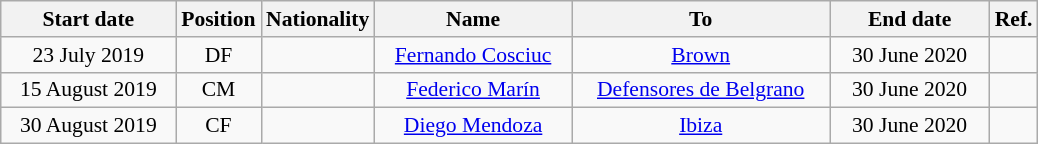<table class="wikitable" style="text-align:center; font-size:90%; ">
<tr>
<th style="background:#; color:#; width:110px;">Start date</th>
<th style="background:#; color:#; width:50px;">Position</th>
<th style="background:#; color:#; width:50px;">Nationality</th>
<th style="background:#; color:#; width:125px;">Name</th>
<th style="background:#; color:#; width:165px;">To</th>
<th style="background:#; color:#; width:100px;">End date</th>
<th style="background:#; color:#; width:25px;">Ref.</th>
</tr>
<tr>
<td>23 July 2019</td>
<td>DF</td>
<td></td>
<td><a href='#'>Fernando Cosciuc</a></td>
<td> <a href='#'>Brown</a></td>
<td>30 June 2020</td>
<td></td>
</tr>
<tr>
<td>15 August 2019</td>
<td>CM</td>
<td></td>
<td><a href='#'>Federico Marín</a></td>
<td> <a href='#'>Defensores de Belgrano</a></td>
<td>30 June 2020</td>
<td></td>
</tr>
<tr>
<td>30 August 2019</td>
<td>CF</td>
<td></td>
<td><a href='#'>Diego Mendoza</a></td>
<td> <a href='#'>Ibiza</a></td>
<td>30 June 2020</td>
<td></td>
</tr>
</table>
